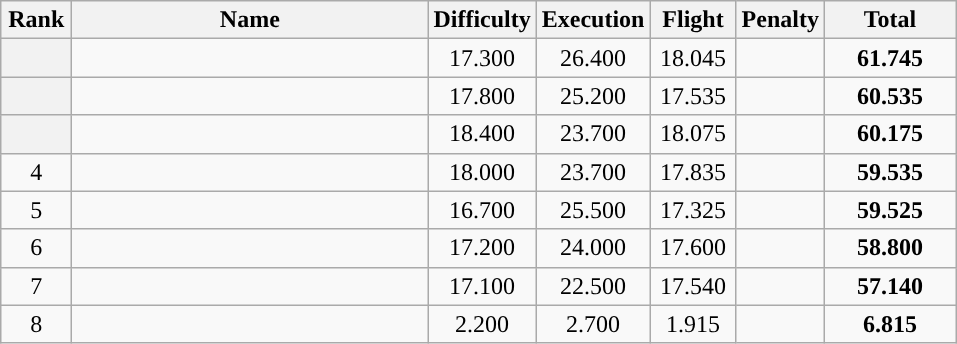<table class="wikitable sortable" style="text-align:center">
<tr>
<th width=40>Rank</th>
<th width=230>Name</th>
<th width=50>Difficulty</th>
<th width=50>Execution</th>
<th width=50>Flight</th>
<th width=50>Penalty</th>
<th width=80>Total</th>
</tr>
<tr>
<th></th>
<td align=left></td>
<td>17.300</td>
<td>26.400</td>
<td>18.045</td>
<td></td>
<td><strong>61.745</strong></td>
</tr>
<tr>
<th></th>
<td align=left></td>
<td>17.800</td>
<td>25.200</td>
<td>17.535</td>
<td></td>
<td><strong>60.535</strong></td>
</tr>
<tr>
<th></th>
<td align=left></td>
<td>18.400</td>
<td>23.700</td>
<td>18.075</td>
<td></td>
<td><strong>60.175</strong></td>
</tr>
<tr>
<td>4</td>
<td align=left></td>
<td>18.000</td>
<td>23.700</td>
<td>17.835</td>
<td></td>
<td><strong>59.535</strong></td>
</tr>
<tr>
<td>5</td>
<td align=left></td>
<td>16.700</td>
<td>25.500</td>
<td>17.325</td>
<td></td>
<td><strong>59.525</strong></td>
</tr>
<tr>
<td>6</td>
<td align=left></td>
<td>17.200</td>
<td>24.000</td>
<td>17.600</td>
<td></td>
<td><strong>58.800</strong></td>
</tr>
<tr>
<td>7</td>
<td align=left></td>
<td>17.100</td>
<td>22.500</td>
<td>17.540</td>
<td></td>
<td><strong>57.140</strong></td>
</tr>
<tr>
<td>8</td>
<td align=left></td>
<td>2.200</td>
<td>2.700</td>
<td>1.915</td>
<td></td>
<td><strong>6.815</strong></td>
</tr>
</table>
